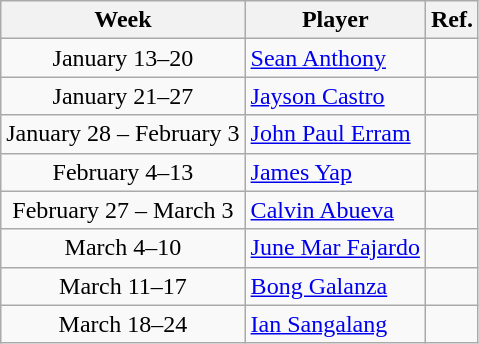<table class="wikitable" border="1">
<tr>
<th>Week</th>
<th>Player</th>
<th>Ref.</th>
</tr>
<tr>
<td align=center>January 13–20</td>
<td><a href='#'>Sean Anthony</a> </td>
<td align=center></td>
</tr>
<tr>
<td align=center>January 21–27</td>
<td><a href='#'>Jayson Castro</a> </td>
<td align=center></td>
</tr>
<tr>
<td align=center>January 28 – February 3</td>
<td><a href='#'>John Paul Erram</a> </td>
<td align=center></td>
</tr>
<tr>
<td align=center>February 4–13</td>
<td><a href='#'>James Yap</a> </td>
<td align=center></td>
</tr>
<tr>
<td align=center>February 27 – March 3</td>
<td><a href='#'>Calvin Abueva</a> </td>
<td align=center></td>
</tr>
<tr>
<td align=center>March 4–10</td>
<td><a href='#'>June Mar Fajardo</a> </td>
<td align=center></td>
</tr>
<tr>
<td align=center>March 11–17</td>
<td><a href='#'>Bong Galanza</a> </td>
<td align=center></td>
</tr>
<tr>
<td align=center>March 18–24</td>
<td><a href='#'>Ian Sangalang</a> </td>
<td align=center></td>
</tr>
</table>
